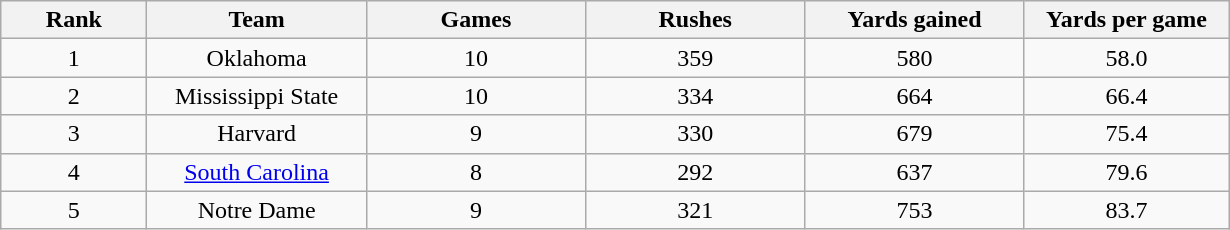<table class="wikitable sortable">
<tr>
<th bgcolor="#DDDDFF" width="10%">Rank</th>
<th bgcolor="#DDDDFF" width="15%">Team</th>
<th bgcolor="#DDDDFF" width="15%">Games</th>
<th bgcolor="#DDDDFF" width="15%">Rushes</th>
<th bgcolor="#DDDDFF" width="15%">Yards gained</th>
<th bgcolor="#DDDDFF" width="14%">Yards per game</th>
</tr>
<tr align="center">
<td>1</td>
<td>Oklahoma</td>
<td>10</td>
<td>359</td>
<td>580</td>
<td>58.0</td>
</tr>
<tr align="center">
<td>2</td>
<td>Mississippi State</td>
<td>10</td>
<td>334</td>
<td>664</td>
<td>66.4</td>
</tr>
<tr align="center">
<td>3</td>
<td>Harvard</td>
<td>9</td>
<td>330</td>
<td>679</td>
<td>75.4</td>
</tr>
<tr align="center">
<td>4</td>
<td><a href='#'>South Carolina</a></td>
<td>8</td>
<td>292</td>
<td>637</td>
<td>79.6</td>
</tr>
<tr align="center">
<td>5</td>
<td>Notre Dame</td>
<td>9</td>
<td>321</td>
<td>753</td>
<td>83.7</td>
</tr>
</table>
